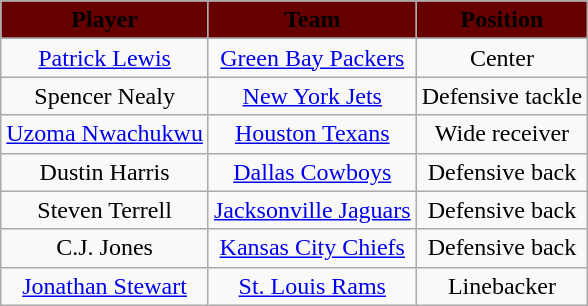<table class="wikitable" style="text-align:center">
<tr>
<td bgcolor="#660000"><strong><span>Player</span></strong></td>
<td bgcolor="#660000"><strong><span>Team</span></strong></td>
<td bgcolor="#660000"><strong><span>Position</span></strong></td>
</tr>
<tr align="center">
</tr>
<tr>
<td><a href='#'>Patrick Lewis</a></td>
<td><a href='#'>Green Bay Packers</a></td>
<td>Center</td>
</tr>
<tr>
<td>Spencer Nealy</td>
<td><a href='#'>New York Jets</a></td>
<td>Defensive tackle</td>
</tr>
<tr>
<td><a href='#'>Uzoma Nwachukwu</a></td>
<td><a href='#'>Houston Texans</a></td>
<td>Wide receiver</td>
</tr>
<tr>
<td>Dustin Harris</td>
<td><a href='#'>Dallas Cowboys</a></td>
<td>Defensive back</td>
</tr>
<tr>
<td>Steven Terrell</td>
<td><a href='#'>Jacksonville Jaguars</a></td>
<td>Defensive back</td>
</tr>
<tr>
<td>C.J. Jones</td>
<td><a href='#'>Kansas City Chiefs</a></td>
<td>Defensive back</td>
</tr>
<tr>
<td><a href='#'>Jonathan Stewart</a></td>
<td><a href='#'>St. Louis Rams</a></td>
<td>Linebacker</td>
</tr>
</table>
